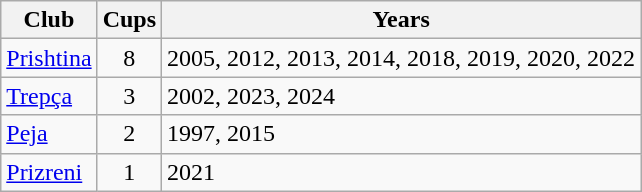<table class="wikitable">
<tr>
<th>Club</th>
<th>Cups</th>
<th>Years</th>
</tr>
<tr>
<td><a href='#'>Prishtina</a></td>
<td align="center">8</td>
<td>2005, 2012, 2013, 2014, 2018, 2019, 2020, 2022</td>
</tr>
<tr>
<td><a href='#'>Trepça</a></td>
<td align="center">3</td>
<td>2002, 2023, 2024</td>
</tr>
<tr>
<td><a href='#'>Peja</a></td>
<td align="center">2</td>
<td>1997, 2015</td>
</tr>
<tr>
<td><a href='#'>Prizreni</a></td>
<td align="center">1</td>
<td>2021</td>
</tr>
</table>
